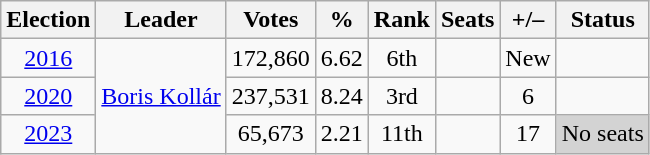<table class=wikitable style=text-align:center>
<tr>
<th>Election</th>
<th>Leader</th>
<th>Votes</th>
<th>%</th>
<th>Rank</th>
<th>Seats</th>
<th>+/–</th>
<th>Status</th>
</tr>
<tr>
<td><a href='#'>2016</a></td>
<td rowspan="3"><a href='#'>Boris Kollár</a></td>
<td>172,860</td>
<td>6.62</td>
<td>6th</td>
<td></td>
<td>New</td>
<td></td>
</tr>
<tr>
<td><a href='#'>2020</a></td>
<td>237,531</td>
<td>8.24</td>
<td>3rd</td>
<td></td>
<td> 6</td>
<td></td>
</tr>
<tr>
<td><a href='#'>2023</a></td>
<td>65,673</td>
<td>2.21</td>
<td>11th</td>
<td></td>
<td> 17</td>
<td style="background:Lightgray;" align=center>No seats</td>
</tr>
</table>
